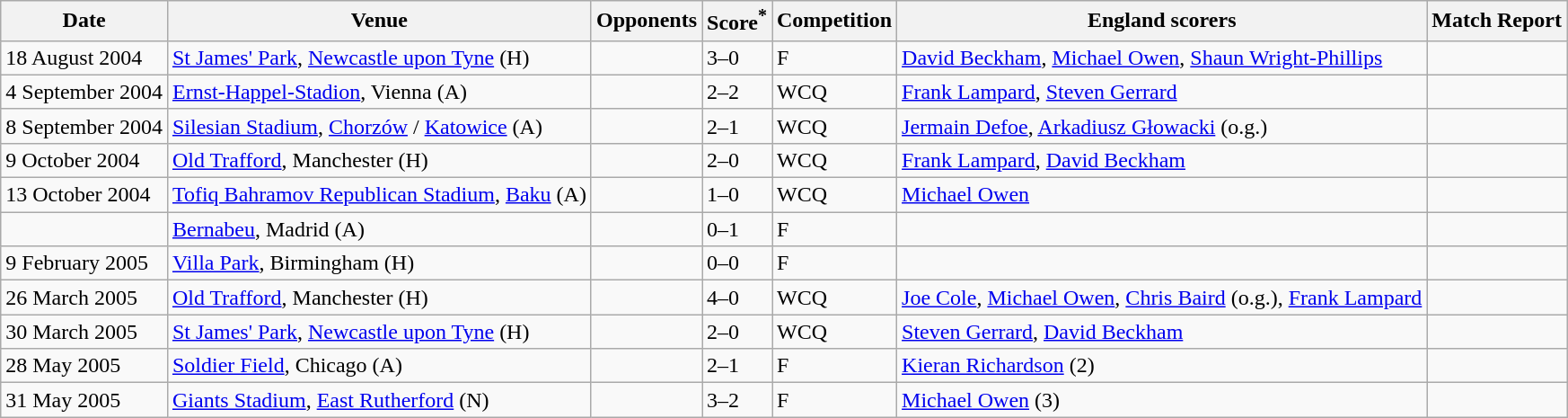<table class="wikitable">
<tr>
<th>Date</th>
<th>Venue</th>
<th>Opponents</th>
<th>Score<sup>*</sup></th>
<th>Competition</th>
<th>England scorers</th>
<th>Match Report</th>
</tr>
<tr>
<td>18 August 2004</td>
<td><a href='#'>St James' Park</a>, <a href='#'>Newcastle upon Tyne</a> (H)</td>
<td></td>
<td>3–0</td>
<td>F</td>
<td><a href='#'>David Beckham</a>, <a href='#'>Michael Owen</a>, <a href='#'>Shaun Wright-Phillips</a></td>
<td></td>
</tr>
<tr>
<td>4 September 2004</td>
<td><a href='#'>Ernst-Happel-Stadion</a>, Vienna (A)</td>
<td></td>
<td>2–2</td>
<td>WCQ</td>
<td><a href='#'>Frank Lampard</a>, <a href='#'>Steven Gerrard</a></td>
<td></td>
</tr>
<tr>
<td>8 September 2004</td>
<td><a href='#'>Silesian Stadium</a>, <a href='#'>Chorzów</a> / <a href='#'>Katowice</a> (A)</td>
<td></td>
<td>2–1</td>
<td>WCQ</td>
<td><a href='#'>Jermain Defoe</a>, <a href='#'>Arkadiusz Głowacki</a> (o.g.)</td>
<td></td>
</tr>
<tr>
<td>9 October 2004</td>
<td><a href='#'>Old Trafford</a>, Manchester (H)</td>
<td></td>
<td>2–0</td>
<td>WCQ</td>
<td><a href='#'>Frank Lampard</a>, <a href='#'>David Beckham</a></td>
<td></td>
</tr>
<tr>
<td>13 October 2004</td>
<td><a href='#'>Tofiq Bahramov Republican Stadium</a>, <a href='#'>Baku</a> (A)</td>
<td></td>
<td>1–0</td>
<td>WCQ</td>
<td><a href='#'>Michael Owen</a></td>
<td></td>
</tr>
<tr>
<td></td>
<td><a href='#'>Bernabeu</a>, Madrid (A)</td>
<td></td>
<td>0–1</td>
<td>F</td>
<td></td>
<td></td>
</tr>
<tr>
<td>9 February 2005</td>
<td><a href='#'>Villa Park</a>, Birmingham (H)</td>
<td></td>
<td>0–0</td>
<td>F</td>
<td> </td>
<td></td>
</tr>
<tr>
<td>26 March 2005</td>
<td><a href='#'>Old Trafford</a>, Manchester (H)</td>
<td></td>
<td>4–0</td>
<td>WCQ</td>
<td><a href='#'>Joe Cole</a>, <a href='#'>Michael Owen</a>, <a href='#'>Chris Baird</a> (o.g.), <a href='#'>Frank Lampard</a></td>
<td></td>
</tr>
<tr>
<td>30 March 2005</td>
<td><a href='#'>St James' Park</a>, <a href='#'>Newcastle upon Tyne</a> (H)</td>
<td></td>
<td>2–0</td>
<td>WCQ</td>
<td><a href='#'>Steven Gerrard</a>, <a href='#'>David Beckham</a></td>
<td></td>
</tr>
<tr>
<td>28 May 2005</td>
<td><a href='#'>Soldier Field</a>, Chicago (A)</td>
<td></td>
<td>2–1</td>
<td>F</td>
<td><a href='#'>Kieran Richardson</a> (2)</td>
<td></td>
</tr>
<tr>
<td>31 May 2005</td>
<td><a href='#'>Giants Stadium</a>, <a href='#'>East Rutherford</a> (N)</td>
<td></td>
<td>3–2</td>
<td>F</td>
<td><a href='#'>Michael Owen</a> (3)</td>
<td></td>
</tr>
</table>
